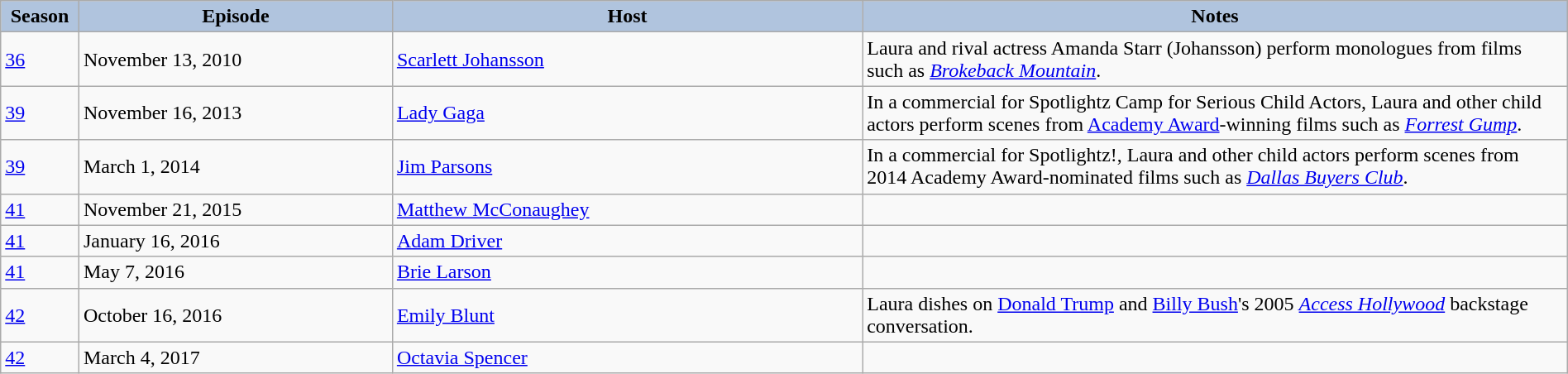<table class="wikitable" style="width:100%;">
<tr>
<th style="background:#B0C4DE;" width="5%">Season</th>
<th style="background:#B0C4DE;" width="20%">Episode</th>
<th style="background:#B0C4DE;" width="30%">Host</th>
<th style="background:#B0C4DE;" width="45%">Notes</th>
</tr>
<tr>
<td><a href='#'>36</a></td>
<td>November 13, 2010</td>
<td><a href='#'>Scarlett Johansson</a></td>
<td>Laura and rival actress Amanda Starr (Johansson) perform monologues from films such as <em><a href='#'>Brokeback Mountain</a></em>.</td>
</tr>
<tr>
<td><a href='#'>39</a></td>
<td>November 16, 2013</td>
<td><a href='#'>Lady Gaga</a></td>
<td>In a commercial for Spotlightz Camp for Serious Child Actors, Laura and other child actors perform scenes from <a href='#'>Academy Award</a>-winning films such as <em><a href='#'>Forrest Gump</a></em>.</td>
</tr>
<tr>
<td><a href='#'>39</a></td>
<td>March 1, 2014</td>
<td><a href='#'>Jim Parsons</a></td>
<td>In a commercial for Spotlightz!, Laura and other child actors perform scenes from 2014 Academy Award-nominated films such as <em><a href='#'>Dallas Buyers Club</a></em>.</td>
</tr>
<tr>
<td><a href='#'>41</a></td>
<td>November 21, 2015</td>
<td><a href='#'>Matthew McConaughey</a></td>
<td></td>
</tr>
<tr>
<td><a href='#'>41</a></td>
<td>January 16, 2016</td>
<td><a href='#'>Adam Driver</a></td>
<td></td>
</tr>
<tr>
<td><a href='#'>41</a></td>
<td>May 7, 2016</td>
<td><a href='#'>Brie Larson</a></td>
<td></td>
</tr>
<tr>
<td><a href='#'>42</a></td>
<td>October 16, 2016</td>
<td><a href='#'>Emily Blunt</a></td>
<td>Laura dishes on <a href='#'>Donald Trump</a> and <a href='#'>Billy Bush</a>'s 2005 <em><a href='#'>Access Hollywood</a></em> backstage conversation.</td>
</tr>
<tr>
<td><a href='#'>42</a></td>
<td>March 4, 2017</td>
<td><a href='#'>Octavia Spencer</a></td>
<td></td>
</tr>
</table>
